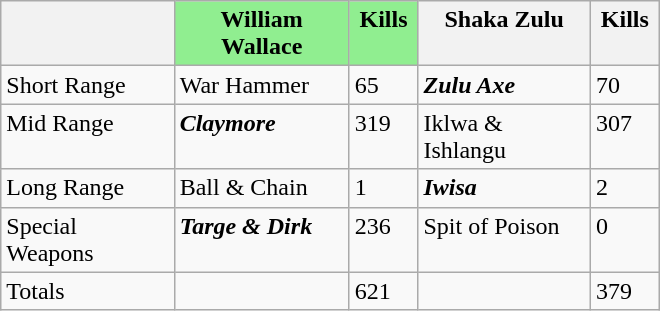<table class="wikitable" style="text-align:left; width:440px; height:200px">
<tr valign="top">
<th style="width:120px;"></th>
<th style="width:120px; background:lightgreen;">William Wallace</th>
<th style="width:40px; background:lightgreen;">Kills</th>
<th style="width:120px;">Shaka Zulu</th>
<th style="width:40px;">Kills</th>
</tr>
<tr valign="top">
<td>Short Range</td>
<td>War Hammer</td>
<td>65</td>
<td><strong><em>Zulu Axe</em></strong></td>
<td>70</td>
</tr>
<tr valign="top">
<td>Mid Range</td>
<td><strong><em>Claymore</em></strong></td>
<td>319</td>
<td>Iklwa & Ishlangu</td>
<td>307</td>
</tr>
<tr valign="top">
<td>Long Range</td>
<td>Ball & Chain</td>
<td>1</td>
<td><strong><em>Iwisa</em></strong></td>
<td>2</td>
</tr>
<tr valign="top">
<td>Special Weapons</td>
<td><strong><em>Targe & Dirk</em></strong></td>
<td>236</td>
<td>Spit of Poison</td>
<td>0</td>
</tr>
<tr valign="top">
<td>Totals</td>
<td></td>
<td>621</td>
<td></td>
<td>379</td>
</tr>
</table>
